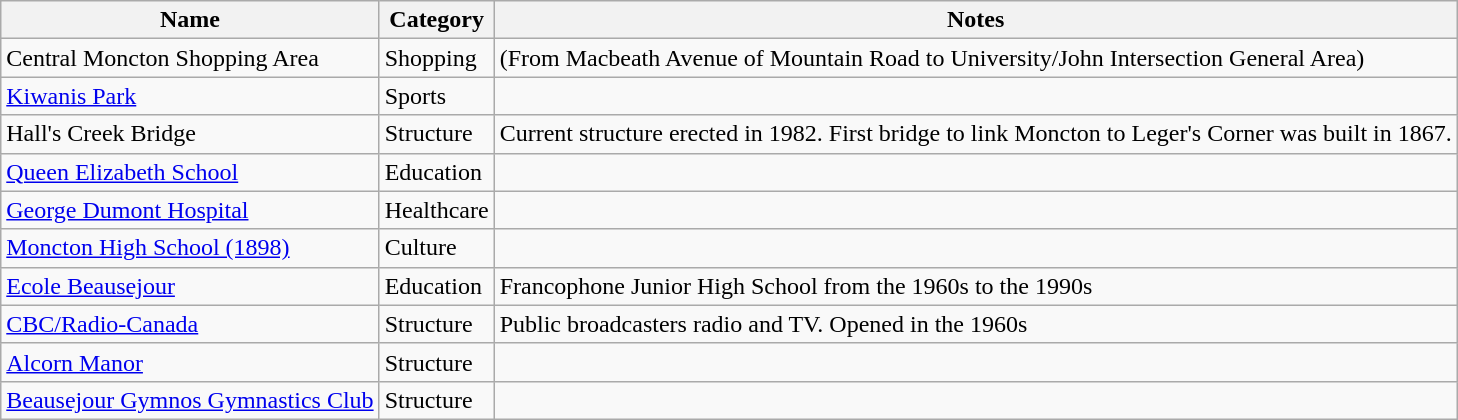<table class="wikitable sortable">
<tr>
<th>Name</th>
<th>Category</th>
<th>Notes</th>
</tr>
<tr>
<td>Central Moncton Shopping Area</td>
<td>Shopping</td>
<td>(From Macbeath Avenue of Mountain Road to University/John Intersection General Area)</td>
</tr>
<tr>
<td><a href='#'>Kiwanis Park</a></td>
<td>Sports</td>
<td></td>
</tr>
<tr>
<td>Hall's Creek Bridge</td>
<td>Structure</td>
<td>Current structure erected in 1982. First bridge to link Moncton to Leger's Corner was built in 1867.</td>
</tr>
<tr>
<td><a href='#'>Queen Elizabeth School</a></td>
<td>Education</td>
<td></td>
</tr>
<tr>
<td><a href='#'>George Dumont Hospital</a></td>
<td>Healthcare</td>
<td></td>
</tr>
<tr>
<td><a href='#'>Moncton High School (1898)</a></td>
<td>Culture</td>
<td></td>
</tr>
<tr>
<td><a href='#'>Ecole Beausejour</a></td>
<td>Education</td>
<td>Francophone Junior High School from the 1960s to the 1990s</td>
</tr>
<tr>
<td><a href='#'>CBC/Radio-Canada</a></td>
<td>Structure</td>
<td>Public broadcasters radio and TV. Opened in the 1960s</td>
</tr>
<tr>
<td><a href='#'>Alcorn Manor</a></td>
<td>Structure</td>
<td></td>
</tr>
<tr>
<td><a href='#'>Beausejour Gymnos Gymnastics Club</a></td>
<td>Structure</td>
<td></td>
</tr>
</table>
